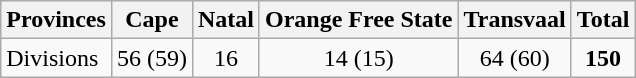<table class="wikitable">
<tr>
<th>Provinces</th>
<th>Cape</th>
<th>Natal</th>
<th>Orange Free State</th>
<th>Transvaal</th>
<th>Total</th>
</tr>
<tr>
<td>Divisions</td>
<td align="center">56 (59)</td>
<td align="center">16</td>
<td align="center">14 (15)</td>
<td align="center">64 (60)</td>
<td align="center"><strong>150</strong></td>
</tr>
</table>
